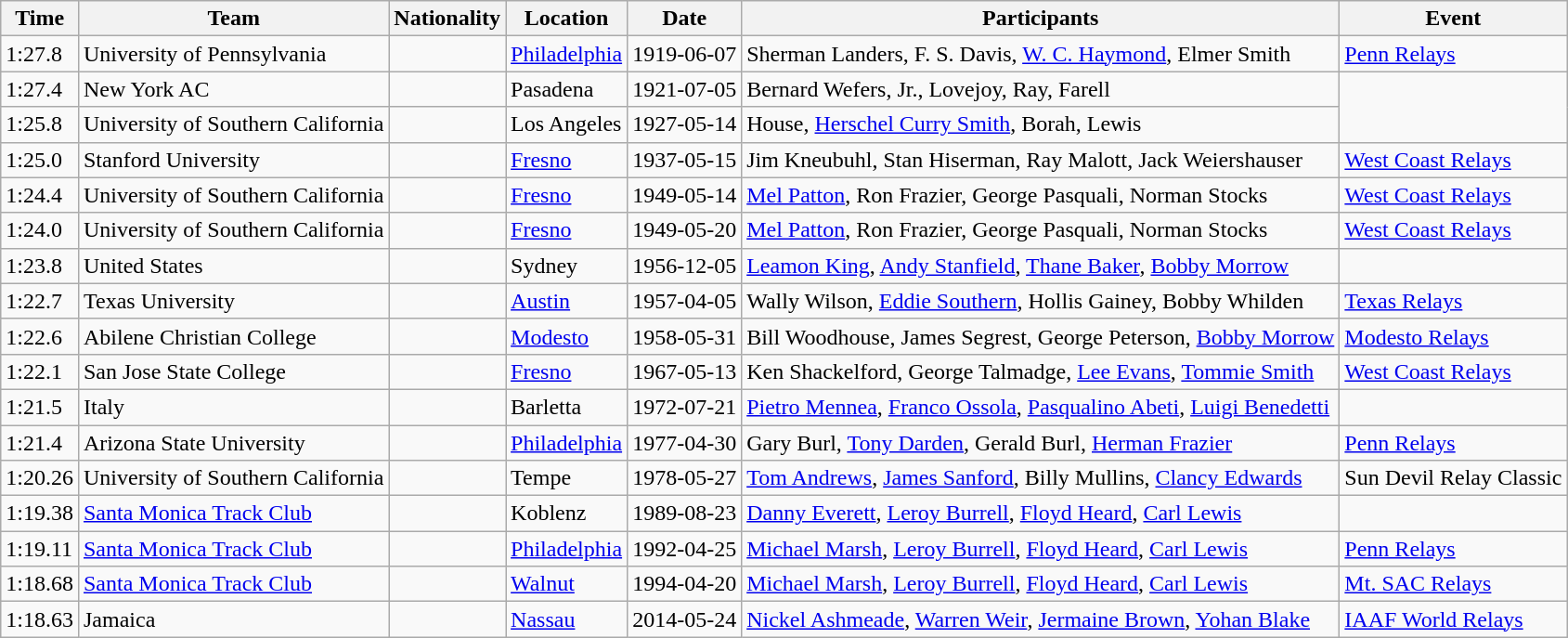<table class="wikitable" border="1">
<tr>
<th>Time</th>
<th>Team</th>
<th>Nationality</th>
<th>Location</th>
<th>Date</th>
<th>Participants</th>
<th>Event</th>
</tr>
<tr>
<td>1:27.8</td>
<td>University of Pennsylvania</td>
<td></td>
<td><a href='#'>Philadelphia</a></td>
<td>1919-06-07</td>
<td>Sherman Landers, F. S. Davis, <a href='#'>W. C. Haymond</a>, Elmer Smith</td>
<td><a href='#'>Penn Relays</a></td>
</tr>
<tr>
<td>1:27.4</td>
<td>New York AC</td>
<td></td>
<td>Pasadena</td>
<td>1921-07-05</td>
<td>Bernard Wefers, Jr., Lovejoy, Ray, Farell</td>
</tr>
<tr>
<td>1:25.8</td>
<td>University of Southern California</td>
<td></td>
<td>Los Angeles</td>
<td>1927-05-14</td>
<td>House, <a href='#'>Herschel Curry Smith</a>, Borah, Lewis</td>
</tr>
<tr>
<td>1:25.0</td>
<td>Stanford University</td>
<td></td>
<td><a href='#'>Fresno</a></td>
<td>1937-05-15</td>
<td>Jim Kneubuhl, Stan Hiserman, Ray Malott, Jack Weiershauser</td>
<td><a href='#'>West Coast Relays</a></td>
</tr>
<tr>
<td>1:24.4</td>
<td>University of Southern California</td>
<td></td>
<td><a href='#'>Fresno</a></td>
<td>1949-05-14</td>
<td><a href='#'>Mel Patton</a>, Ron Frazier, George Pasquali, Norman Stocks</td>
<td><a href='#'>West Coast Relays</a></td>
</tr>
<tr>
<td>1:24.0</td>
<td>University of Southern California</td>
<td></td>
<td><a href='#'>Fresno</a></td>
<td>1949-05-20</td>
<td><a href='#'>Mel Patton</a>, Ron Frazier, George Pasquali, Norman Stocks</td>
<td><a href='#'>West Coast Relays</a></td>
</tr>
<tr>
<td>1:23.8</td>
<td>United States</td>
<td></td>
<td>Sydney</td>
<td>1956-12-05</td>
<td><a href='#'>Leamon King</a>, <a href='#'>Andy Stanfield</a>, <a href='#'>Thane Baker</a>, <a href='#'>Bobby Morrow</a></td>
</tr>
<tr>
<td>1:22.7</td>
<td>Texas University</td>
<td></td>
<td><a href='#'>Austin</a></td>
<td>1957-04-05</td>
<td>Wally Wilson, <a href='#'>Eddie Southern</a>, Hollis Gainey, Bobby Whilden</td>
<td><a href='#'>Texas Relays</a></td>
</tr>
<tr>
<td>1:22.6</td>
<td>Abilene Christian College</td>
<td></td>
<td><a href='#'>Modesto</a></td>
<td>1958-05-31</td>
<td>Bill Woodhouse, James Segrest, George Peterson, <a href='#'>Bobby Morrow</a></td>
<td><a href='#'>Modesto Relays</a></td>
</tr>
<tr>
<td>1:22.1</td>
<td>San Jose State College</td>
<td></td>
<td><a href='#'>Fresno</a></td>
<td>1967-05-13</td>
<td>Ken Shackelford, George Talmadge, <a href='#'>Lee Evans</a>, <a href='#'>Tommie Smith</a></td>
<td><a href='#'>West Coast Relays</a></td>
</tr>
<tr>
<td>1:21.5</td>
<td>Italy</td>
<td></td>
<td>Barletta</td>
<td>1972-07-21</td>
<td><a href='#'>Pietro Mennea</a>, <a href='#'>Franco Ossola</a>, <a href='#'>Pasqualino Abeti</a>, <a href='#'>Luigi Benedetti</a></td>
</tr>
<tr>
<td>1:21.4</td>
<td>Arizona State University</td>
<td></td>
<td><a href='#'>Philadelphia</a></td>
<td>1977-04-30</td>
<td>Gary Burl, <a href='#'>Tony Darden</a>, Gerald Burl, <a href='#'>Herman Frazier</a></td>
<td><a href='#'>Penn Relays</a></td>
</tr>
<tr>
<td>1:20.26</td>
<td>University of Southern California </td>
<td></td>
<td>Tempe</td>
<td>1978-05-27</td>
<td><a href='#'>Tom Andrews</a>, <a href='#'>James Sanford</a>, Billy Mullins, <a href='#'>Clancy Edwards</a></td>
<td>Sun Devil Relay Classic</td>
</tr>
<tr>
<td>1:19.38</td>
<td><a href='#'>Santa Monica Track Club</a></td>
<td></td>
<td>Koblenz</td>
<td>1989-08-23</td>
<td><a href='#'>Danny Everett</a>, <a href='#'>Leroy Burrell</a>, <a href='#'>Floyd Heard</a>, <a href='#'>Carl Lewis</a></td>
</tr>
<tr>
<td>1:19.11</td>
<td><a href='#'>Santa Monica Track Club</a></td>
<td></td>
<td><a href='#'>Philadelphia</a></td>
<td>1992-04-25</td>
<td><a href='#'>Michael Marsh</a>, <a href='#'>Leroy Burrell</a>, <a href='#'>Floyd Heard</a>, <a href='#'>Carl Lewis</a></td>
<td><a href='#'>Penn Relays</a></td>
</tr>
<tr>
<td>1:18.68</td>
<td><a href='#'>Santa Monica Track Club</a></td>
<td></td>
<td><a href='#'>Walnut</a></td>
<td>1994-04-20</td>
<td><a href='#'>Michael Marsh</a>, <a href='#'>Leroy Burrell</a>, <a href='#'>Floyd Heard</a>, <a href='#'>Carl Lewis</a></td>
<td><a href='#'>Mt. SAC Relays</a></td>
</tr>
<tr>
<td>1:18.63</td>
<td>Jamaica</td>
<td></td>
<td><a href='#'>Nassau</a></td>
<td>2014-05-24</td>
<td><a href='#'>Nickel Ashmeade</a>, <a href='#'>Warren Weir</a>, <a href='#'>Jermaine Brown</a>, <a href='#'>Yohan Blake</a></td>
<td><a href='#'>IAAF World Relays</a></td>
</tr>
</table>
